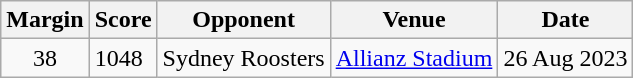<table class="wikitable">
<tr>
<th>Margin</th>
<th>Score</th>
<th>Opponent</th>
<th>Venue</th>
<th>Date</th>
</tr>
<tr>
<td align=center>38</td>
<td>1048</td>
<td> Sydney Roosters</td>
<td><a href='#'>Allianz Stadium</a></td>
<td>26 Aug 2023</td>
</tr>
</table>
